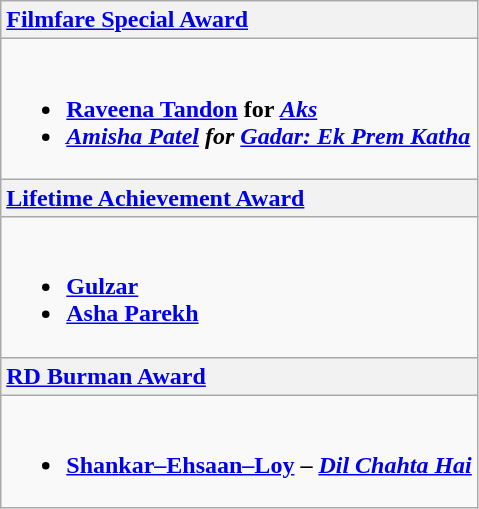<table class="wikitable">
<tr>
<th colspan=2; style="text-align: left;"><a href='#'>Filmfare Special Award</a></th>
</tr>
<tr>
<td colspan=2><br><ul><li><strong><a href='#'>Raveena Tandon</a> for <em><a href='#'>Aks</a><strong><em></li><li></strong><a href='#'>Amisha Patel</a> for </em><a href='#'>Gadar: Ek Prem Katha</a></em></strong></li></ul></td>
</tr>
<tr>
<th colspan=2; style="text-align: left;"><a href='#'>Lifetime Achievement Award</a></th>
</tr>
<tr>
<td colspan=3><br><ul><li><strong><a href='#'>Gulzar</a></strong></li><li><strong><a href='#'>Asha Parekh</a></strong></li></ul></td>
</tr>
<tr>
<th colspan=2; style="text-align: left;"><a href='#'>RD Burman Award</a></th>
</tr>
<tr>
<td colspan=2><br><ul><li><strong><a href='#'>Shankar–Ehsaan–Loy</a> – <em><a href='#'>Dil Chahta Hai</a><strong><em></li></ul></td>
</tr>
</table>
